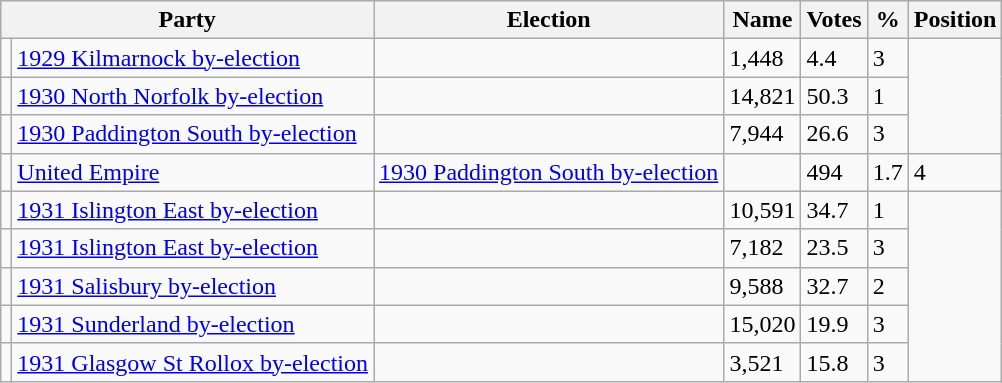<table class="wikitable sortable">
<tr>
<th colspan=2>Party</th>
<th>Election</th>
<th>Name</th>
<th>Votes</th>
<th>%</th>
<th>Position</th>
</tr>
<tr>
<td></td>
<td><a href='#'>1929 Kilmarnock by-election</a></td>
<td></td>
<td>1,448</td>
<td>4.4</td>
<td>3</td>
</tr>
<tr>
<td></td>
<td><a href='#'>1930 North Norfolk by-election</a></td>
<td></td>
<td>14,821</td>
<td>50.3</td>
<td>1</td>
</tr>
<tr>
<td></td>
<td><a href='#'>1930 Paddington South by-election</a></td>
<td></td>
<td>7,944</td>
<td>26.6</td>
<td>3</td>
</tr>
<tr>
<td></td>
<td><a href='#'>United Empire</a></td>
<td><a href='#'>1930 Paddington South by-election</a></td>
<td></td>
<td>494</td>
<td>1.7</td>
<td>4</td>
</tr>
<tr>
<td></td>
<td><a href='#'>1931 Islington East by-election</a></td>
<td></td>
<td>10,591</td>
<td>34.7</td>
<td>1</td>
</tr>
<tr>
<td></td>
<td><a href='#'>1931 Islington East by-election</a></td>
<td></td>
<td>7,182</td>
<td>23.5</td>
<td>3</td>
</tr>
<tr>
<td></td>
<td><a href='#'>1931 Salisbury by-election</a></td>
<td></td>
<td>9,588</td>
<td>32.7</td>
<td>2</td>
</tr>
<tr>
<td></td>
<td><a href='#'>1931 Sunderland by-election</a></td>
<td></td>
<td>15,020</td>
<td>19.9</td>
<td>3</td>
</tr>
<tr>
<td></td>
<td><a href='#'>1931 Glasgow St Rollox by-election</a></td>
<td></td>
<td>3,521</td>
<td>15.8</td>
<td>3</td>
</tr>
</table>
